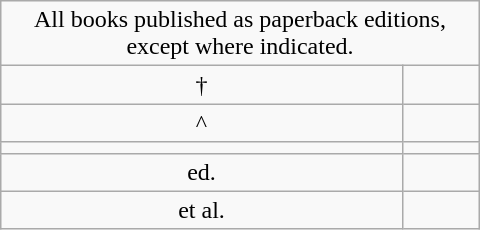<table class="wikitable floatright" style="text-align: center; width: 20em;">
<tr>
<td colspan="2">All books published as paperback editions, except where indicated.</td>
</tr>
<tr>
<td>†</td>
<td></td>
</tr>
<tr>
<td>^</td>
<td></td>
</tr>
<tr>
<td><em></em></td>
<td></td>
</tr>
<tr>
<td>ed.</td>
<td></td>
</tr>
<tr>
<td>et al.</td>
<td></td>
</tr>
</table>
